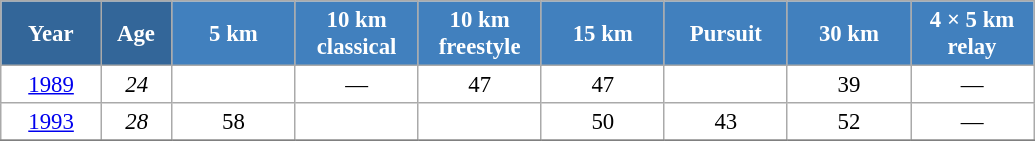<table class="wikitable" style="font-size:95%; text-align:center; border:grey solid 1px; border-collapse:collapse; background:#ffffff;">
<tr>
<th style="background-color:#369; color:white; width:60px;"> Year </th>
<th style="background-color:#369; color:white; width:40px;"> Age </th>
<th style="background-color:#4180be; color:white; width:75px;"> 5 km </th>
<th style="background-color:#4180be; color:white; width:75px;"> 10 km <br> classical </th>
<th style="background-color:#4180be; color:white; width:75px;"> 10 km <br> freestyle </th>
<th style="background-color:#4180be; color:white; width:75px;"> 15 km </th>
<th style="background-color:#4180be; color:white; width:75px;"> Pursuit </th>
<th style="background-color:#4180be; color:white; width:75px;"> 30 km </th>
<th style="background-color:#4180be; color:white; width:75px;"> 4 × 5 km <br> relay </th>
</tr>
<tr>
<td><a href='#'>1989</a></td>
<td><em>24</em></td>
<td></td>
<td>—</td>
<td>47</td>
<td>47</td>
<td></td>
<td>39</td>
<td>—</td>
</tr>
<tr>
<td><a href='#'>1993</a></td>
<td><em>28</em></td>
<td>58</td>
<td></td>
<td></td>
<td>50</td>
<td>43</td>
<td>52</td>
<td>—</td>
</tr>
<tr>
</tr>
</table>
